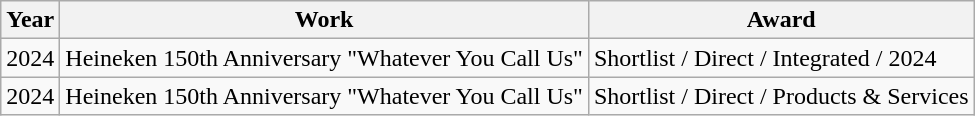<table class="wikitable">
<tr>
<th>Year</th>
<th>Work</th>
<th>Award</th>
</tr>
<tr>
<td>2024</td>
<td>Heineken 150th Anniversary "Whatever You Call Us"</td>
<td>Shortlist / Direct / Integrated / 2024</td>
</tr>
<tr>
<td>2024</td>
<td>Heineken 150th Anniversary "Whatever You Call Us"</td>
<td>Shortlist / Direct / Products & Services</td>
</tr>
</table>
